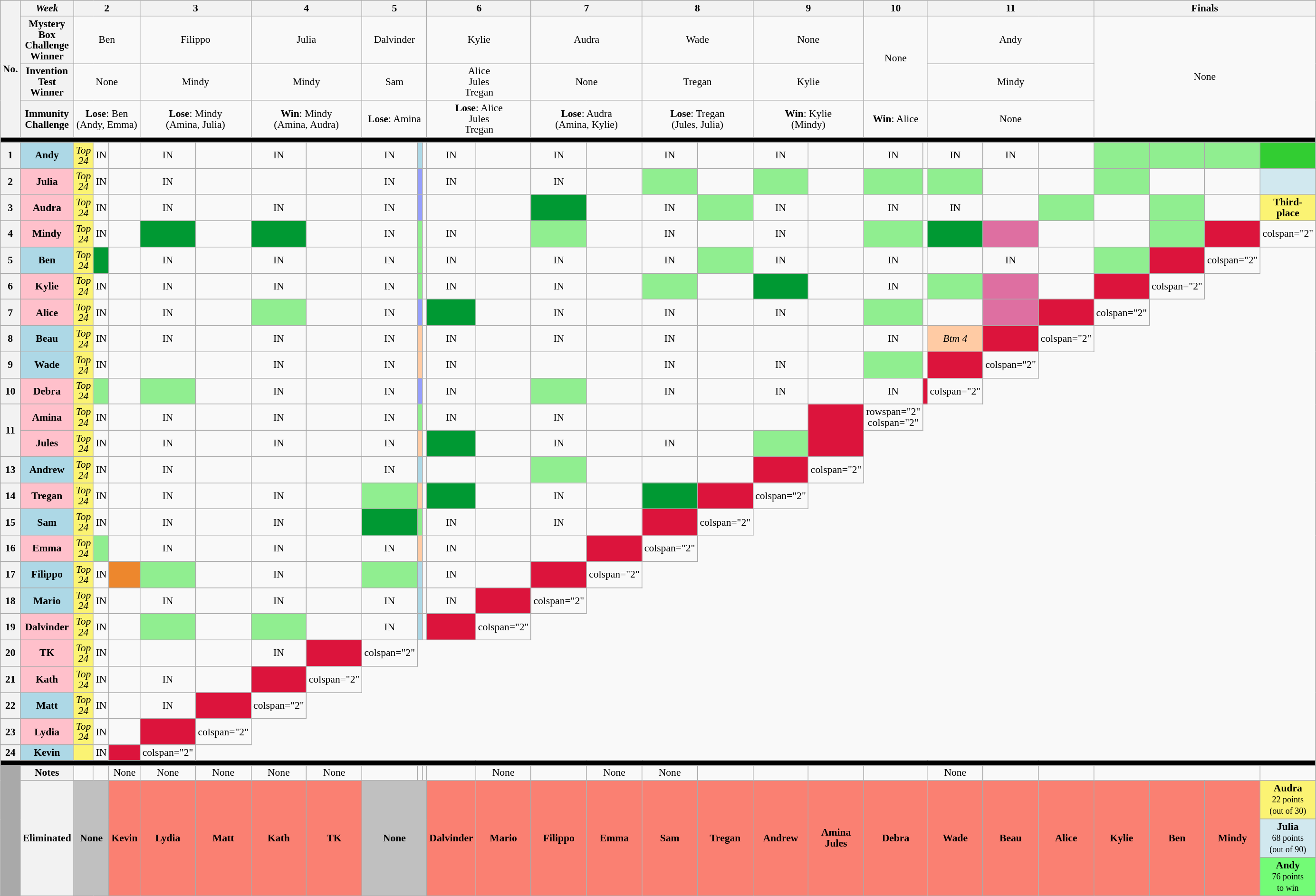<table class="wikitable" style="text-align:center; width:80%; font-size:90%; line-height:15px">
<tr>
<th rowspan="4">No.</th>
<th colspan=1><em>Week</em></th>
<th colspan="3">2</th>
<th colspan=2>3</th>
<th colspan=2>4</th>
<th colspan=3>5</th>
<th colspan=2>6</th>
<th colspan=2>7</th>
<th colspan=2>8</th>
<th colspan=2>9</th>
<th colspan=2>10</th>
<th colspan=3>11</th>
<th colspan=4>Finals</th>
</tr>
<tr>
<th colspan=1>Mystery<br>Box<br>Challenge<br>Winner</th>
<td colspan="3">Ben</td>
<td colspan=2>Filippo</td>
<td colspan=2>Julia</td>
<td colspan=3>Dalvinder</td>
<td colspan=2>Kylie</td>
<td colspan=2>Audra</td>
<td colspan=2>Wade</td>
<td colspan=2>None</td>
<td colspan="2" rowspan="2">None</td>
<td colspan=3>Andy</td>
<td colspan="4" rowspan="3">None</td>
</tr>
<tr>
<th colspan=1>Invention<br>Test<br>Winner</th>
<td colspan="3">None</td>
<td colspan=2>Mindy</td>
<td colspan=2>Mindy</td>
<td colspan=3>Sam</td>
<td colspan=2>Alice<br>Jules<br>Tregan</td>
<td colspan=2>None</td>
<td colspan=2>Tregan</td>
<td colspan=2>Kylie</td>
<td colspan=3>Mindy</td>
</tr>
<tr>
<th colspan=1>Immunity<br>Challenge</th>
<td colspan="3"><strong>Lose</strong>: Ben<br>(Andy, Emma)</td>
<td colspan=2><strong>Lose</strong>: Mindy<br>(Amina, Julia)</td>
<td colspan=2><strong>Win</strong>: Mindy<br>(Amina, Audra)</td>
<td colspan=3><strong>Lose</strong>: Amina</td>
<td colspan=2><strong>Lose</strong>: Alice<br>Jules<br>Tregan</td>
<td colspan=2><strong>Lose</strong>: Audra<br>(Amina, Kylie)</td>
<td colspan=2><strong>Lose</strong>: Tregan<br>(Jules, Julia)</td>
<td colspan=2><strong>Win</strong>: Kylie<br>(Mindy)</td>
<td colspan=2><strong>Win</strong>: Alice</td>
<td colspan=3>None</td>
</tr>
<tr>
<td colspan="29" style="background:black;"></td>
</tr>
<tr>
<th>1</th>
<th style="background:lightblue;">Andy</th>
<td style="background:#fbf373;"><em>Top 24</em></td>
<td>IN</td>
<td></td>
<td>IN</td>
<td></td>
<td>IN</td>
<td></td>
<td>IN</td>
<td style="background:lightblue;"></td>
<td></td>
<td>IN</td>
<td></td>
<td>IN</td>
<td></td>
<td>IN</td>
<td></td>
<td>IN</td>
<td></td>
<td>IN</td>
<td></td>
<td>IN</td>
<td>IN</td>
<td></td>
<td style="background:lightgreen;"></td>
<td style="background:lightgreen;"></td>
<td style="background:lightgreen;"></td>
<td style="background:limegreen;"></td>
</tr>
<tr>
<th>2</th>
<td style="background:pink;"><strong>Julia</strong></td>
<td style="background:#fbf373;"><em>Top 24</em></td>
<td>IN</td>
<td></td>
<td>IN</td>
<td></td>
<td></td>
<td></td>
<td>IN</td>
<td style="background:#959ffd;"></td>
<td></td>
<td>IN</td>
<td></td>
<td>IN</td>
<td></td>
<td style="background:lightgreen;"></td>
<td></td>
<td style="background:lightgreen;"></td>
<td></td>
<td style="background:lightgreen;"></td>
<td></td>
<td style="background:lightgreen;"></td>
<td></td>
<td></td>
<td style="background:lightgreen;"></td>
<td></td>
<td></td>
<td style="background:#d1e8ef;"></td>
</tr>
<tr>
<th>3</th>
<td style="background:pink;"><strong>Audra</strong></td>
<td style="background:#fbf373;"><em>Top 24</em></td>
<td>IN</td>
<td></td>
<td>IN</td>
<td></td>
<td>IN</td>
<td></td>
<td>IN</td>
<td style="background:#959ffd;"></td>
<td></td>
<td></td>
<td></td>
<td style="background:#093;"><span> </span></td>
<td></td>
<td>IN</td>
<td style="background:lightgreen;"></td>
<td>IN</td>
<td></td>
<td>IN</td>
<td></td>
<td>IN</td>
<td></td>
<td style="background:lightgreen;"></td>
<td></td>
<td style="background:lightgreen;"></td>
<td></td>
<td style="background:#fbf373;"><strong>Third-place</strong></td>
</tr>
<tr>
<th>4</th>
<td style="background:pink;"><strong>Mindy</strong></td>
<td style="background:#fbf373;"><em>Top 24</em></td>
<td>IN</td>
<td></td>
<td style="background:#093;"><span> </span></td>
<td></td>
<td style="background:#093;"><span> </span></td>
<td></td>
<td>IN</td>
<td style="background:lightgreen;"></td>
<td></td>
<td>IN</td>
<td></td>
<td style="background:lightgreen;"></td>
<td></td>
<td>IN</td>
<td></td>
<td>IN</td>
<td></td>
<td style="background:lightgreen;"></td>
<td></td>
<td style="background:#093;"><span> </span></td>
<td style="background:#de6fa1;"></td>
<td></td>
<td></td>
<td style="background:lightgreen;"></td>
<td style="background:crimson;"></td>
<td>colspan="2" </td>
</tr>
<tr>
<th>5</th>
<td style="background:lightblue;"><strong>Ben</strong></td>
<td style="background:#fbf373;"><em>Top 24</em></td>
<td style="background:#093;"><span> </span></td>
<td></td>
<td>IN</td>
<td></td>
<td>IN</td>
<td></td>
<td>IN</td>
<td style="background:lightgreen;"></td>
<td></td>
<td>IN</td>
<td></td>
<td>IN</td>
<td></td>
<td>IN</td>
<td style="background:lightgreen;"></td>
<td>IN</td>
<td></td>
<td>IN</td>
<td></td>
<td></td>
<td>IN</td>
<td></td>
<td style="background:lightgreen;"></td>
<td style="background:crimson;"></td>
<td>colspan="2" </td>
</tr>
<tr>
<th>6</th>
<td style="background:pink;"><strong>Kylie</strong></td>
<td style="background:#fbf373;"><em>Top 24</em></td>
<td>IN</td>
<td></td>
<td>IN</td>
<td></td>
<td>IN</td>
<td></td>
<td>IN</td>
<td style="background:lightgreen;"></td>
<td></td>
<td>IN</td>
<td></td>
<td>IN</td>
<td></td>
<td style="background:lightgreen;"></td>
<td></td>
<td style="background:#093;"><span> </span></td>
<td></td>
<td>IN</td>
<td></td>
<td style="background:lightgreen;"></td>
<td style="background:#de6fa1;"></td>
<td></td>
<td style="background:crimson;"></td>
<td>colspan="2" </td>
</tr>
<tr>
<th>7</th>
<td style="background:pink;"><strong>Alice</strong></td>
<td style="background:#fbf373;"><em>Top 24</em></td>
<td>IN</td>
<td></td>
<td>IN</td>
<td></td>
<td style="background:lightgreen;"></td>
<td></td>
<td>IN</td>
<td style="background:#959ffd;"></td>
<td></td>
<td style="background:#093;"><span> </span></td>
<td></td>
<td>IN</td>
<td></td>
<td>IN</td>
<td></td>
<td>IN</td>
<td></td>
<td style="background:lightgreen;"></td>
<td></td>
<td></td>
<td style="background:#de6fa1;"></td>
<td style="background:crimson;"></td>
<td>colspan="2" </td>
</tr>
<tr>
<th>8</th>
<td style="background:lightblue;"><strong>Beau</strong></td>
<td style="background:#fbf373;"><em>Top 24</em></td>
<td>IN</td>
<td></td>
<td>IN</td>
<td></td>
<td>IN</td>
<td></td>
<td>IN</td>
<td style="background:#FFCBA4;"></td>
<td></td>
<td>IN</td>
<td></td>
<td>IN</td>
<td></td>
<td>IN</td>
<td></td>
<td></td>
<td></td>
<td>IN</td>
<td></td>
<td style="background:#FFCBA4;"><em>Btm 4</em></td>
<td style="background:crimson;"></td>
<td>colspan="2" </td>
</tr>
<tr>
<th>9</th>
<td style="background:lightblue;"><strong>Wade</strong></td>
<td style="background:#fbf373;"><em>Top 24</em></td>
<td>IN</td>
<td></td>
<td></td>
<td></td>
<td>IN</td>
<td></td>
<td>IN</td>
<td style="background:#FFCBA4;"></td>
<td></td>
<td>IN</td>
<td></td>
<td></td>
<td></td>
<td>IN</td>
<td></td>
<td>IN</td>
<td></td>
<td style="background:lightgreen;"></td>
<td></td>
<td style="background:crimson;"></td>
<td>colspan="2" </td>
</tr>
<tr>
<th>10</th>
<td style="background:pink;"><strong>Debra</strong></td>
<td style="background:#fbf373;"><em>Top 24</em></td>
<td style="background:lightgreen;"></td>
<td></td>
<td style="background:lightgreen;"></td>
<td></td>
<td>IN</td>
<td></td>
<td>IN</td>
<td style="background:#959ffd;"></td>
<td></td>
<td>IN</td>
<td></td>
<td style="background:lightgreen;"></td>
<td></td>
<td>IN</td>
<td></td>
<td>IN</td>
<td></td>
<td>IN</td>
<td style="background:crimson;"></td>
<td>colspan="2" </td>
</tr>
<tr>
<th rowspan="2">11</th>
<td style="background:pink;"><strong>Amina</strong></td>
<td style="background:#fbf373;"><em>Top 24</em></td>
<td>IN</td>
<td></td>
<td>IN</td>
<td></td>
<td>IN</td>
<td></td>
<td>IN</td>
<td style="background:lightgreen;"></td>
<td></td>
<td>IN</td>
<td></td>
<td>IN</td>
<td></td>
<td></td>
<td></td>
<td></td>
<td rowspan="2" style="background:crimson;"></td>
<td>rowspan="2" colspan="2" </td>
</tr>
<tr>
<td style="background:pink;"><strong>Jules</strong></td>
<td style="background:#fbf373;"><em>Top 24</em></td>
<td>IN</td>
<td></td>
<td>IN</td>
<td></td>
<td>IN</td>
<td></td>
<td>IN</td>
<td style="background:#FFCBA4;"></td>
<td></td>
<td style="background:#093;"><span> </span></td>
<td></td>
<td>IN</td>
<td></td>
<td>IN</td>
<td></td>
<td style="background:lightgreen;"></td>
</tr>
<tr>
<th>13</th>
<td style="background:lightblue;"><strong>Andrew</strong></td>
<td style="background:#fbf373;"><em>Top 24</em></td>
<td>IN</td>
<td></td>
<td>IN</td>
<td></td>
<td></td>
<td></td>
<td>IN</td>
<td style="background:lightblue;"></td>
<td></td>
<td></td>
<td></td>
<td style="background:lightgreen;"></td>
<td></td>
<td></td>
<td></td>
<td style="background:crimson;"></td>
<td>colspan="2" </td>
</tr>
<tr>
<th>14</th>
<td style="background:pink;"><strong>Tregan</strong></td>
<td style="background:#fbf373;"><em>Top 24</em></td>
<td>IN</td>
<td></td>
<td>IN</td>
<td></td>
<td>IN</td>
<td></td>
<td style="background:lightgreen;"></td>
<td style="background:#FFCBA4;"></td>
<td></td>
<td style="background:#093;"><span> </span></td>
<td></td>
<td>IN</td>
<td></td>
<td style="background:#093;"><span> </span></td>
<td style="background:crimson;"></td>
<td>colspan="2" </td>
</tr>
<tr>
<th>15</th>
<td style="background:lightblue;"><strong>Sam</strong></td>
<td style="background:#fbf373;"><em>Top 24</em></td>
<td>IN</td>
<td></td>
<td>IN</td>
<td></td>
<td>IN</td>
<td></td>
<td style="background:#093;"><span> </span></td>
<td style="background:lightgreen;"></td>
<td></td>
<td>IN</td>
<td></td>
<td>IN</td>
<td></td>
<td style="background:crimson;"></td>
<td>colspan="2" </td>
</tr>
<tr>
<th>16</th>
<td style="background:pink;"><strong>Emma</strong></td>
<td style="background:#fbf373;"><em>Top 24</em></td>
<td style="background:lightgreen;"></td>
<td></td>
<td>IN</td>
<td></td>
<td>IN</td>
<td></td>
<td>IN</td>
<td style="background:#FFCBA4;"></td>
<td></td>
<td>IN</td>
<td></td>
<td></td>
<td style="background:crimson;"></td>
<td>colspan="2" </td>
</tr>
<tr>
<th>17</th>
<td style="background:lightblue;"><strong>Filippo</strong></td>
<td style="background:#fbf373;"><em>Top 24</em></td>
<td>IN</td>
<td style="background:#ed872d;"></td>
<td style="background:lightgreen;"></td>
<td></td>
<td>IN</td>
<td></td>
<td style="background:lightgreen;"></td>
<td style="background:lightblue;"></td>
<td></td>
<td>IN</td>
<td></td>
<td style="background:crimson;"></td>
<td>colspan="2" </td>
</tr>
<tr>
<th>18</th>
<td style="background:lightblue;"><strong>Mario</strong></td>
<td style="background:#fbf373;"><em>Top 24</em></td>
<td>IN</td>
<td></td>
<td>IN</td>
<td></td>
<td>IN</td>
<td></td>
<td>IN</td>
<td style="background:lightblue;"></td>
<td></td>
<td>IN</td>
<td style="background:crimson;"></td>
<td>colspan="2" </td>
</tr>
<tr>
<th>19</th>
<td style="background:pink;"><strong>Dalvinder</strong></td>
<td style="background:#fbf373;"><em>Top 24</em></td>
<td>IN</td>
<td></td>
<td style="background:lightgreen;"></td>
<td></td>
<td style="background:lightgreen;"></td>
<td></td>
<td>IN</td>
<td style="background:lightblue;"></td>
<td></td>
<td style="background:crimson;"></td>
<td>colspan="2" </td>
</tr>
<tr>
<th>20</th>
<td style="background:pink;"><strong>TK</strong></td>
<td style="background:#fbf373;"><em>Top 24</em></td>
<td>IN</td>
<td></td>
<td></td>
<td></td>
<td>IN</td>
<td style="background:crimson;"></td>
<td>colspan="2" </td>
</tr>
<tr>
<th>21</th>
<td style="background:pink;"><strong>Kath</strong></td>
<td style="background:#fbf373;"><em>Top 24</em></td>
<td>IN</td>
<td></td>
<td>IN</td>
<td></td>
<td style="background:crimson;"></td>
<td>colspan="2" </td>
</tr>
<tr>
<th>22</th>
<td style="background:lightblue;"><strong>Matt</strong></td>
<td style="background:#fbf373;"><em>Top 24</em></td>
<td>IN</td>
<td></td>
<td>IN</td>
<td style="background:crimson;"></td>
<td>colspan="2" </td>
</tr>
<tr>
<th>23</th>
<td style="background:pink;"><strong>Lydia</strong></td>
<td style="background:#fbf373;"><em>Top 24</em></td>
<td>IN</td>
<td></td>
<td style="background:crimson;"></td>
<td>colspan="2" </td>
</tr>
<tr>
<th>24</th>
<td style="background:lightblue;"><strong>Kevin</strong></td>
<td style="background:#fbf373;"></td>
<td>IN</td>
<td style="background:crimson;"></td>
<td>colspan="2" </td>
</tr>
<tr>
<td colspan="29" style="background:black;"></td>
</tr>
<tr>
<td rowspan="4"  style="background:darkgray;"></td>
<th>Notes</th>
<td></td>
<td></td>
<td>None</td>
<td>None</td>
<td>None</td>
<td>None</td>
<td>None</td>
<td></td>
<td></td>
<td></td>
<td></td>
<td>None</td>
<td></td>
<td>None</td>
<td>None</td>
<td></td>
<td></td>
<td></td>
<td colspan="2"></td>
<td>None</td>
<td></td>
<td></td>
<td colspan="3"></td>
<td></td>
</tr>
<tr>
<th rowspan=4>Eliminated</th>
<td colspan="2" rowspan="4" style="background:silver;"><strong>None</strong></td>
<td style="background:salmon;" rowspan="4"><strong>Kevin</strong></td>
<td style="background:salmon;" rowspan="4"><strong>Lydia</strong></td>
<td style="background:salmon;" rowspan="4"><strong>Matt</strong></td>
<td style="background:salmon;" rowspan="4"><strong>Kath</strong></td>
<td style="background:salmon;" rowspan="4"><strong>TK</strong></td>
<td style="background:silver;" rowspan="4" colspan="3"><strong>None</strong></td>
<td style="background:salmon;" rowspan="4"><strong>Dalvinder</strong></td>
<td style="background:salmon;" rowspan="4"><strong>Mario</strong></td>
<td style="background:salmon;" rowspan="4"><strong>Filippo</strong></td>
<td style="background:salmon;" rowspan="4"><strong>Emma</strong></td>
<td style="background:salmon;" rowspan="4"><strong>Sam</strong></td>
<td style="background:salmon;" rowspan="4"><strong>Tregan</strong></td>
<td style="background:salmon;" rowspan="4"><strong>Andrew</strong></td>
<td style="background:salmon;" rowspan="4"><strong>Amina<br>Jules</strong></td>
<td style="background:salmon;" rowspan="4" colspan="2"><strong>Debra</strong></td>
<td style="background:salmon;" rowspan="4"><strong>Wade</strong></td>
<td style="background:salmon;" rowspan="4"><strong>Beau</strong></td>
<td style="background:salmon;" rowspan="4"><strong>Alice</strong></td>
<td style="background:salmon;" rowspan="4"><strong>Kylie</strong></td>
<td style="background:salmon;" rowspan="4"><strong>Ben</strong></td>
<td style="background:salmon;" rowspan="4"><strong>Mindy</strong></td>
<td style="background:#fbf373;"><strong>Audra</strong><br><small>22 points<br>(out of 30)</small></td>
</tr>
<tr>
<td style="background:#d1e8ef;"><strong>Julia</strong><br><small>68 points<br>(out of 90)</small></td>
</tr>
<tr>
<td style="background:#73fb76;"><strong>Andy</strong><br><small>76 points<br>to win</small></td>
</tr>
</table>
